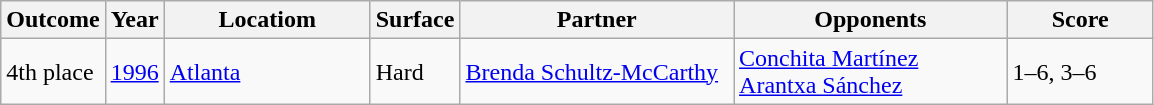<table class="sortable wikitable">
<tr>
<th>Outcome</th>
<th>Year</th>
<th style="width:130px">Locatiom</th>
<th>Surface</th>
<th style="width:175px">Partner</th>
<th style="width:175px">Opponents</th>
<th style="width:90px" class="unsortable">Score</th>
</tr>
<tr>
<td>4th place</td>
<td><a href='#'>1996</a></td>
<td><a href='#'>Atlanta</a></td>
<td>Hard</td>
<td> <a href='#'>Brenda Schultz-McCarthy</a></td>
<td> <a href='#'>Conchita Martínez</a><br> <a href='#'>Arantxa Sánchez</a></td>
<td>1–6, 3–6</td>
</tr>
</table>
